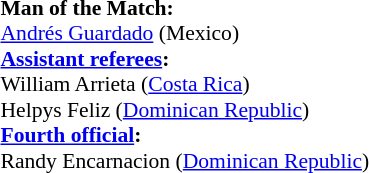<table width=50% style="font-size:90%">
<tr>
<td><br><strong>Man of the Match:</strong>
<br><a href='#'>Andrés Guardado</a> (Mexico)<br><strong><a href='#'>Assistant referees</a>:</strong>
<br>William Arrieta (<a href='#'>Costa Rica</a>)
<br>Helpys Feliz (<a href='#'>Dominican Republic</a>)
<br><strong><a href='#'>Fourth official</a>:</strong>
<br>Randy Encarnacion (<a href='#'>Dominican Republic</a>)</td>
</tr>
</table>
